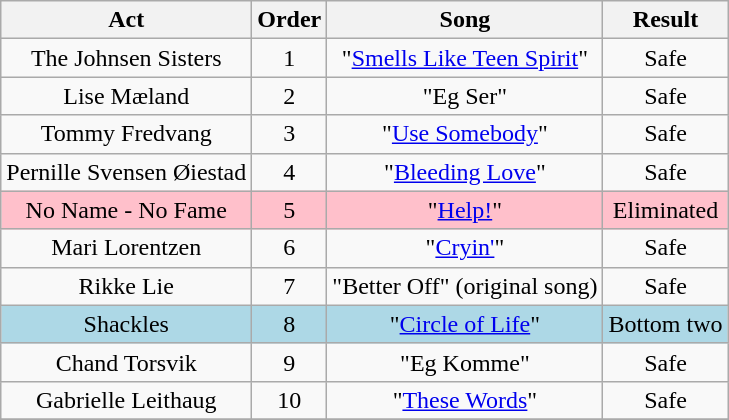<table class="wikitable plainrowheaders" style="text-align:center;">
<tr>
<th scope="col">Act</th>
<th scope="col">Order</th>
<th scope="col">Song</th>
<th scope="col">Result</th>
</tr>
<tr>
<td>The Johnsen Sisters</td>
<td>1</td>
<td>"<a href='#'>Smells Like Teen Spirit</a>"</td>
<td>Safe</td>
</tr>
<tr>
<td>Lise Mæland</td>
<td>2</td>
<td>"Eg Ser"</td>
<td>Safe</td>
</tr>
<tr>
<td>Tommy Fredvang</td>
<td>3</td>
<td>"<a href='#'>Use Somebody</a>"</td>
<td>Safe</td>
</tr>
<tr>
<td>Pernille Svensen Øiestad</td>
<td>4</td>
<td>"<a href='#'>Bleeding Love</a>"</td>
<td>Safe</td>
</tr>
<tr style="background:pink;">
<td>No Name - No Fame</td>
<td>5</td>
<td>"<a href='#'>Help!</a>"</td>
<td>Eliminated</td>
</tr>
<tr>
<td>Mari Lorentzen</td>
<td>6</td>
<td>"<a href='#'>Cryin'</a>"</td>
<td>Safe</td>
</tr>
<tr>
<td>Rikke Lie</td>
<td>7</td>
<td>"Better Off" (original song)</td>
<td>Safe</td>
</tr>
<tr style="background:lightblue;">
<td>Shackles</td>
<td>8</td>
<td>"<a href='#'>Circle of Life</a>"</td>
<td>Bottom two</td>
</tr>
<tr>
<td>Chand Torsvik</td>
<td>9</td>
<td>"Eg Komme"</td>
<td>Safe</td>
</tr>
<tr>
<td>Gabrielle Leithaug</td>
<td>10</td>
<td>"<a href='#'>These Words</a>"</td>
<td>Safe</td>
</tr>
<tr>
</tr>
</table>
